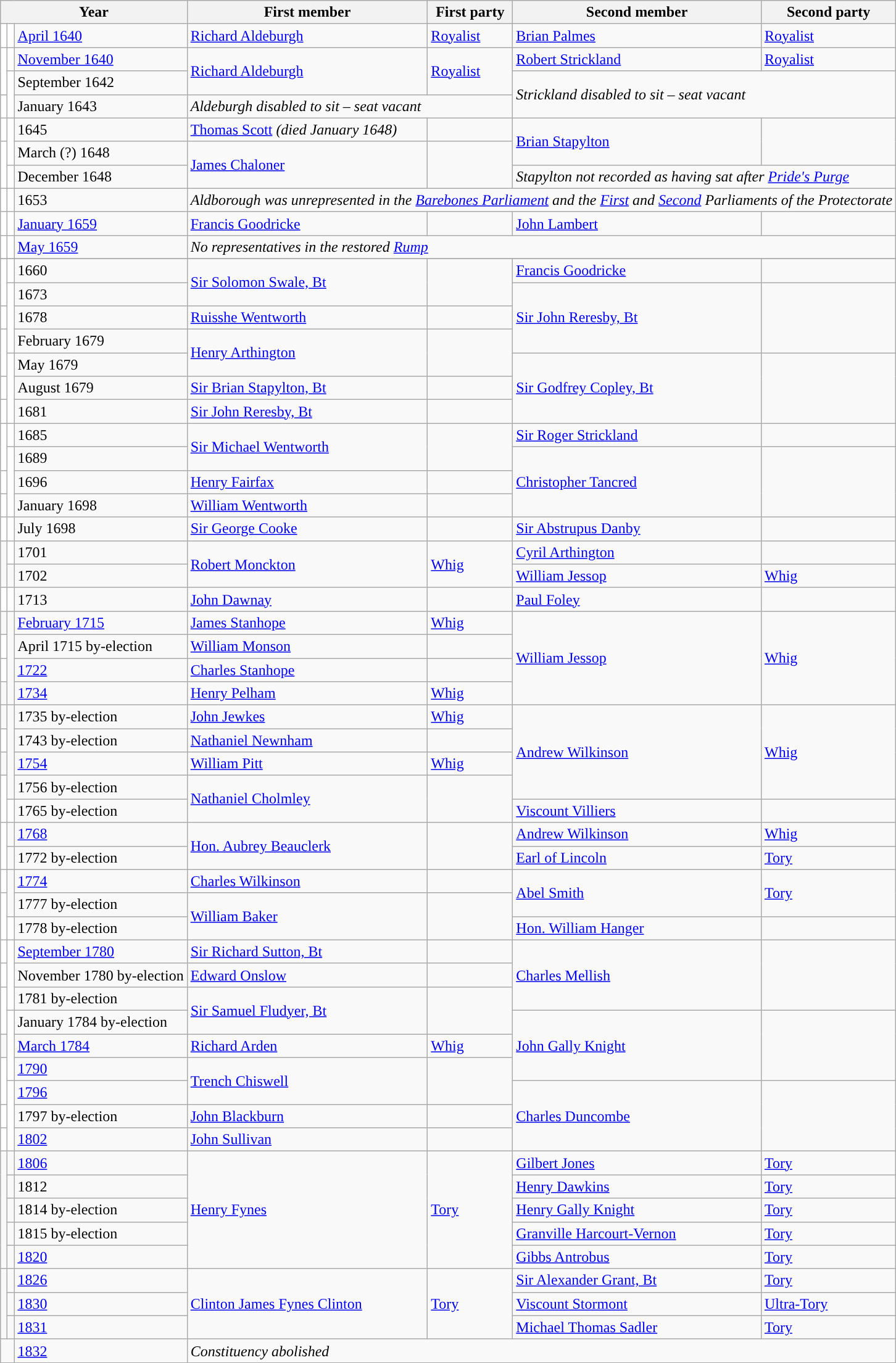<table class="wikitable">
<tr>
<th colspan="3">Year</th>
<th>First member</th>
<th>First party</th>
<th>Second member</th>
<th>Second party</th>
</tr>
<tr>
<td style="color:inherit;background-color: white"></td>
<td style="color:inherit;background-color: white"></td>
<td><a href='#'>April 1640</a></td>
<td><a href='#'>Richard Aldeburgh</a></td>
<td><a href='#'>Royalist</a></td>
<td><a href='#'>Brian Palmes</a></td>
<td><a href='#'>Royalist</a></td>
</tr>
<tr>
<td rowspan="2" style="color:inherit;background-color: white"></td>
<td style="color:inherit;background-color: white"></td>
<td><a href='#'>November 1640</a></td>
<td rowspan="2"><a href='#'>Richard Aldeburgh</a></td>
<td rowspan="2"><a href='#'>Royalist</a></td>
<td><a href='#'>Robert Strickland</a></td>
<td><a href='#'>Royalist</a></td>
</tr>
<tr>
<td rowspan="2" style="color:inherit;background-color: white"></td>
<td>September 1642</td>
<td rowspan="2" colspan="2"><em>Strickland disabled to sit – seat vacant</em></td>
</tr>
<tr>
<td style="color:inherit;background-color: white"></td>
<td>January 1643</td>
<td colspan="2"><em>Aldeburgh disabled to sit – seat vacant</em></td>
</tr>
<tr>
<td style="color:inherit;background-color: white"></td>
<td rowspan="2" style="color:inherit;background-color: white"></td>
<td>1645</td>
<td><a href='#'>Thomas Scott</a> <em>(died January 1648)</em></td>
<td></td>
<td rowspan="2"><a href='#'>Brian Stapylton</a></td>
<td rowspan="2"></td>
</tr>
<tr>
<td rowspan="2" style="color:inherit;background-color: white"></td>
<td>March (?) 1648</td>
<td rowspan="2"><a href='#'>James Chaloner</a></td>
<td rowspan="2"></td>
</tr>
<tr>
<td style="color:inherit;background-color: white"></td>
<td>December 1648</td>
<td colspan="2"><em>Stapylton not recorded as having sat after <a href='#'>Pride's Purge</a></em></td>
</tr>
<tr>
<td style="color:inherit;background-color: white"></td>
<td style="color:inherit;background-color: white"></td>
<td>1653</td>
<td colspan="4"><em>Aldborough was unrepresented in the <a href='#'>Barebones Parliament</a> and the <a href='#'>First</a> and <a href='#'>Second</a> Parliaments of the Protectorate</em></td>
</tr>
<tr>
<td style="color:inherit;background-color: white"></td>
<td style="color:inherit;background-color: white"></td>
<td><a href='#'>January 1659</a></td>
<td><a href='#'>Francis Goodricke</a></td>
<td></td>
<td><a href='#'>John Lambert</a></td>
<td></td>
</tr>
<tr>
<td style="color:inherit;background-color: white"></td>
<td style="color:inherit;background-color: white"></td>
<td><a href='#'>May 1659</a></td>
<td colspan="4"><em>No representatives in the restored <a href='#'>Rump</a></em></td>
</tr>
<tr>
</tr>
<tr>
<td rowspan="2" style="color:inherit;background-color: white"></td>
<td style="color:inherit;background-color: white"></td>
<td>1660</td>
<td rowspan="2"><a href='#'>Sir Solomon Swale, Bt</a></td>
<td rowspan="2"></td>
<td><a href='#'>Francis Goodricke</a></td>
<td></td>
</tr>
<tr>
<td rowspan="3" style="color:inherit;background-color: white"></td>
<td>1673</td>
<td rowspan="3"><a href='#'>Sir John Reresby, Bt</a></td>
<td rowspan="3"></td>
</tr>
<tr>
<td style="color:inherit;background-color: white"></td>
<td>1678</td>
<td><a href='#'>Ruisshe Wentworth</a></td>
<td></td>
</tr>
<tr>
<td rowspan="2" style="color:inherit;background-color: white"></td>
<td>February 1679</td>
<td rowspan="2"><a href='#'>Henry Arthington</a></td>
<td rowspan="2"></td>
</tr>
<tr>
<td rowspan="3" style="color:inherit;background-color: white"></td>
<td>May 1679</td>
<td rowspan="3"><a href='#'>Sir Godfrey Copley, Bt</a></td>
<td rowspan="3"></td>
</tr>
<tr>
<td style="color:inherit;background-color: white"></td>
<td>August 1679</td>
<td><a href='#'>Sir Brian Stapylton, Bt</a></td>
<td></td>
</tr>
<tr>
<td style="color:inherit;background-color: white"></td>
<td>1681</td>
<td><a href='#'>Sir John Reresby, Bt</a></td>
<td></td>
</tr>
<tr>
<td rowspan="2" style="color:inherit;background-color: white"></td>
<td style="color:inherit;background-color: white"></td>
<td>1685</td>
<td rowspan="2"><a href='#'>Sir Michael Wentworth</a></td>
<td rowspan="2"></td>
<td><a href='#'>Sir Roger Strickland</a></td>
<td></td>
</tr>
<tr>
<td rowspan="3" style="color:inherit;background-color: white"></td>
<td>1689</td>
<td rowspan="3"><a href='#'>Christopher Tancred</a></td>
<td rowspan="3"></td>
</tr>
<tr>
<td style="color:inherit;background-color: white"></td>
<td>1696</td>
<td><a href='#'>Henry Fairfax</a></td>
<td></td>
</tr>
<tr>
<td style="color:inherit;background-color: white"></td>
<td>January 1698</td>
<td><a href='#'>William Wentworth</a></td>
<td></td>
</tr>
<tr>
<td style="color:inherit;background-color: white"></td>
<td style="color:inherit;background-color: white"></td>
<td>July 1698</td>
<td><a href='#'>Sir George Cooke</a></td>
<td></td>
<td><a href='#'>Sir Abstrupus Danby</a></td>
<td></td>
</tr>
<tr>
<td rowspan="2" style="color:inherit;background-color: "></td>
<td style="color:inherit;background-color: white"></td>
<td>1701</td>
<td rowspan="2"><a href='#'>Robert Monckton</a></td>
<td rowspan="2"><a href='#'>Whig</a></td>
<td><a href='#'>Cyril Arthington</a></td>
<td></td>
</tr>
<tr>
<td style="color:inherit;background-color: "></td>
<td>1702</td>
<td><a href='#'>William Jessop</a></td>
<td><a href='#'>Whig</a></td>
</tr>
<tr>
<td style="color:inherit;background-color: white"></td>
<td style="color:inherit;background-color: white"></td>
<td>1713</td>
<td><a href='#'>John Dawnay</a></td>
<td></td>
<td><a href='#'>Paul Foley</a></td>
<td></td>
</tr>
<tr>
<td style="color:inherit;background-color: "></td>
<td rowspan="4" style="color:inherit;background-color: "></td>
<td><a href='#'>February 1715</a></td>
<td><a href='#'>James Stanhope</a></td>
<td><a href='#'>Whig</a></td>
<td rowspan="4"><a href='#'>William Jessop</a></td>
<td rowspan="4"><a href='#'>Whig</a></td>
</tr>
<tr>
<td style="color:inherit;background-color: white"></td>
<td>April 1715 by-election</td>
<td><a href='#'>William Monson</a></td>
<td></td>
</tr>
<tr>
<td style="color:inherit;background-color: white"></td>
<td><a href='#'>1722</a></td>
<td><a href='#'>Charles Stanhope</a></td>
<td></td>
</tr>
<tr>
<td style="color:inherit;background-color: "></td>
<td><a href='#'>1734</a></td>
<td><a href='#'>Henry Pelham</a></td>
<td><a href='#'>Whig</a></td>
</tr>
<tr>
<td style="color:inherit;background-color: "></td>
<td rowspan="4" style="color:inherit;background-color: "></td>
<td>1735 by-election</td>
<td><a href='#'>John Jewkes</a></td>
<td><a href='#'>Whig</a></td>
<td rowspan="4"><a href='#'>Andrew Wilkinson</a></td>
<td rowspan="4"><a href='#'>Whig</a></td>
</tr>
<tr>
<td style="color:inherit;background-color: white"></td>
<td>1743 by-election</td>
<td><a href='#'>Nathaniel Newnham</a></td>
<td></td>
</tr>
<tr>
<td style="color:inherit;background-color: "></td>
<td><a href='#'>1754</a></td>
<td><a href='#'>William Pitt</a></td>
<td><a href='#'>Whig</a></td>
</tr>
<tr>
<td rowspan="2" style="color:inherit;background-color: white"></td>
<td>1756 by-election</td>
<td rowspan="2"><a href='#'>Nathaniel Cholmley</a></td>
<td rowspan="2"></td>
</tr>
<tr>
<td style="color:inherit;background-color: white"></td>
<td>1765 by-election</td>
<td><a href='#'>Viscount Villiers</a></td>
<td></td>
</tr>
<tr>
<td rowspan="2" style="color:inherit;background-color: white"></td>
<td style="color:inherit;background-color: "></td>
<td><a href='#'>1768</a></td>
<td rowspan="2"><a href='#'>Hon. Aubrey Beauclerk</a></td>
<td rowspan="2"></td>
<td><a href='#'>Andrew Wilkinson</a></td>
<td><a href='#'>Whig</a></td>
</tr>
<tr>
<td style="color:inherit;background-color: "></td>
<td>1772 by-election</td>
<td><a href='#'>Earl of Lincoln</a></td>
<td><a href='#'>Tory</a></td>
</tr>
<tr>
<td style="color:inherit;background-color: white"></td>
<td rowspan="2" style="color:inherit;background-color: "></td>
<td><a href='#'>1774</a></td>
<td><a href='#'>Charles Wilkinson</a></td>
<td></td>
<td rowspan="2"><a href='#'>Abel Smith</a></td>
<td rowspan="2"><a href='#'>Tory</a></td>
</tr>
<tr>
<td rowspan="2" style="color:inherit;background-color: white"></td>
<td>1777 by-election</td>
<td rowspan="2"><a href='#'>William Baker</a></td>
<td rowspan="2"></td>
</tr>
<tr>
<td style="color:inherit;background-color: white"></td>
<td>1778 by-election</td>
<td><a href='#'>Hon. William Hanger</a></td>
<td></td>
</tr>
<tr>
<td style="color:inherit;background-color: white"></td>
<td rowspan="3" style="color:inherit;background-color: white"></td>
<td><a href='#'>September 1780</a></td>
<td><a href='#'>Sir Richard Sutton, Bt</a></td>
<td></td>
<td rowspan="3"><a href='#'>Charles Mellish</a></td>
<td rowspan="3"></td>
</tr>
<tr>
<td style="color:inherit;background-color: white"></td>
<td>November 1780 by-election</td>
<td><a href='#'>Edward Onslow</a></td>
<td></td>
</tr>
<tr>
<td rowspan="2" style="color:inherit;background-color: white"></td>
<td>1781 by-election</td>
<td rowspan="2"><a href='#'>Sir Samuel Fludyer, Bt</a></td>
<td rowspan="2"></td>
</tr>
<tr>
<td rowspan="3" style="color:inherit;background-color: white"></td>
<td>January 1784 by-election</td>
<td rowspan="3"><a href='#'>John Gally Knight</a></td>
<td rowspan="3"></td>
</tr>
<tr>
<td style="color:inherit;background-color: "></td>
<td><a href='#'>March 1784</a></td>
<td><a href='#'>Richard Arden</a></td>
<td><a href='#'>Whig</a></td>
</tr>
<tr>
<td rowspan="2" style="color:inherit;background-color: white"></td>
<td><a href='#'>1790</a></td>
<td rowspan="2"><a href='#'>Trench Chiswell</a></td>
<td rowspan="2"></td>
</tr>
<tr>
<td rowspan="3" style="color:inherit;background-color: white"></td>
<td><a href='#'>1796</a></td>
<td rowspan="3"><a href='#'>Charles Duncombe</a></td>
<td rowspan="3"></td>
</tr>
<tr>
<td style="color:inherit;background-color: white"></td>
<td>1797 by-election</td>
<td><a href='#'>John Blackburn</a></td>
<td></td>
</tr>
<tr>
<td style="color:inherit;background-color: white"></td>
<td><a href='#'>1802</a></td>
<td><a href='#'>John Sullivan</a></td>
<td></td>
</tr>
<tr>
<td rowspan="5" style="color:inherit;background-color: "></td>
<td style="color:inherit;background-color: "></td>
<td><a href='#'>1806</a></td>
<td rowspan="5"><a href='#'>Henry Fynes</a></td>
<td rowspan="5"><a href='#'>Tory</a></td>
<td><a href='#'>Gilbert Jones</a></td>
<td><a href='#'>Tory</a></td>
</tr>
<tr>
<td style="color:inherit;background-color: "></td>
<td>1812</td>
<td><a href='#'>Henry Dawkins</a></td>
<td><a href='#'>Tory</a></td>
</tr>
<tr>
<td style="color:inherit;background-color: "></td>
<td>1814 by-election</td>
<td><a href='#'>Henry Gally Knight</a></td>
<td><a href='#'>Tory</a></td>
</tr>
<tr>
<td style="color:inherit;background-color: "></td>
<td>1815 by-election</td>
<td><a href='#'>Granville Harcourt-Vernon</a></td>
<td><a href='#'>Tory</a></td>
</tr>
<tr>
<td style="color:inherit;background-color: "></td>
<td><a href='#'>1820</a></td>
<td><a href='#'>Gibbs Antrobus</a></td>
<td><a href='#'>Tory</a></td>
</tr>
<tr>
<td rowspan="3" style="color:inherit;background-color: "></td>
<td style="color:inherit;background-color: "></td>
<td><a href='#'>1826</a></td>
<td rowspan="3"><a href='#'>Clinton James Fynes Clinton</a></td>
<td rowspan="3"><a href='#'>Tory</a></td>
<td><a href='#'>Sir Alexander Grant, Bt</a></td>
<td><a href='#'>Tory</a></td>
</tr>
<tr>
<td style="color:inherit;background-color: "></td>
<td><a href='#'>1830</a></td>
<td><a href='#'>Viscount Stormont</a></td>
<td><a href='#'>Ultra-Tory</a></td>
</tr>
<tr>
<td style="color:inherit;background-color: "></td>
<td><a href='#'>1831</a></td>
<td><a href='#'>Michael Thomas Sadler</a></td>
<td><a href='#'>Tory</a></td>
</tr>
<tr>
<td colspan="2"></td>
<td><a href='#'>1832</a></td>
<td colspan="4"><em>Constituency abolished</em></td>
</tr>
</table>
